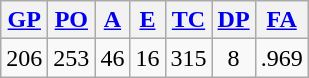<table class="wikitable">
<tr>
<th><a href='#'>GP</a></th>
<th><a href='#'>PO</a></th>
<th><a href='#'>A</a></th>
<th><a href='#'>E</a></th>
<th><a href='#'>TC</a></th>
<th><a href='#'>DP</a></th>
<th><a href='#'>FA</a></th>
</tr>
<tr align=center>
<td>206</td>
<td>253</td>
<td>46</td>
<td>16</td>
<td>315</td>
<td>8</td>
<td>.969</td>
</tr>
</table>
